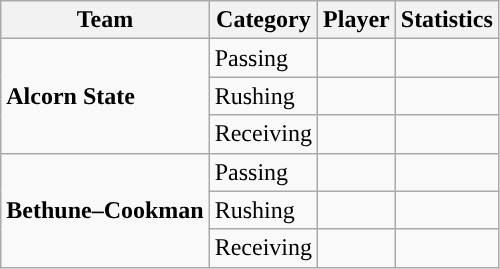<table class="wikitable" style="float: left;">
<tr>
<th>Team</th>
<th>Category</th>
<th>Player</th>
<th>Statistics</th>
</tr>
<tr>
<td rowspan=3><strong>Alcorn State</strong></td>
<td>Passing</td>
<td> </td>
<td> </td>
</tr>
<tr>
<td>Rushing</td>
<td> </td>
<td> </td>
</tr>
<tr>
<td>Receiving</td>
<td> </td>
<td> </td>
</tr>
<tr>
<td rowspan=3><strong>Bethune–Cookman</strong></td>
<td>Passing</td>
<td> </td>
<td> </td>
</tr>
<tr>
<td>Rushing</td>
<td> </td>
<td> </td>
</tr>
<tr>
<td>Receiving</td>
<td> </td>
<td> </td>
</tr>
</table>
